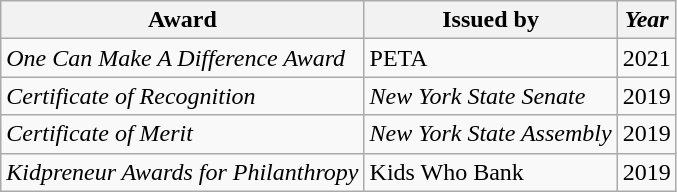<table class="wikitable">
<tr>
<th>Award</th>
<th>Issued by</th>
<th><em>Year</em></th>
</tr>
<tr>
<td><em>One Can Make A Difference Award</em></td>
<td>PETA</td>
<td>2021</td>
</tr>
<tr>
<td><em>Certificate of Recognition</em></td>
<td><em>New York State Senate</em></td>
<td>2019</td>
</tr>
<tr>
<td><em>Certificate of Merit</em></td>
<td><em>New York State Assembly</em></td>
<td>2019</td>
</tr>
<tr>
<td><em>Kidpreneur Awards for Philanthropy</em></td>
<td>Kids Who Bank</td>
<td>2019</td>
</tr>
</table>
